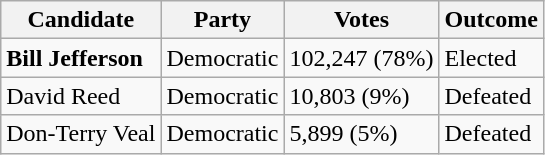<table class="wikitable">
<tr>
<th>Candidate</th>
<th>Party</th>
<th>Votes</th>
<th>Outcome</th>
</tr>
<tr>
<td><strong>Bill Jefferson</strong></td>
<td>Democratic</td>
<td>102,247 (78%)</td>
<td>Elected</td>
</tr>
<tr>
<td>David Reed</td>
<td>Democratic</td>
<td>10,803 (9%)</td>
<td>Defeated</td>
</tr>
<tr>
<td>Don-Terry Veal</td>
<td>Democratic</td>
<td>5,899 (5%)</td>
<td>Defeated</td>
</tr>
</table>
